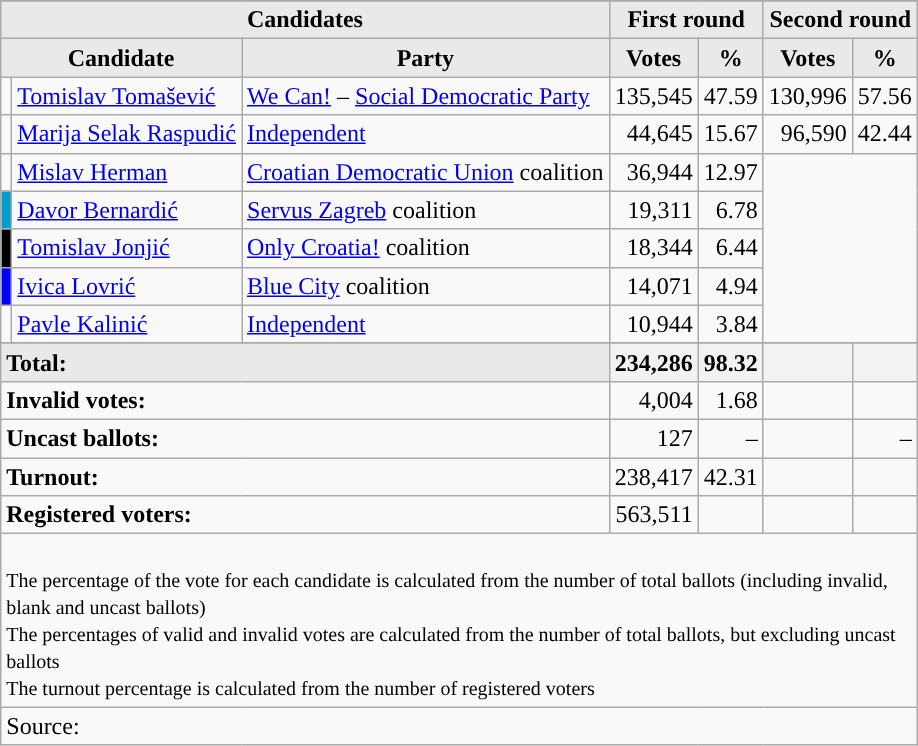<table class="wikitable" border="1">
<tr>
</tr>
<tr style="background-color:#C9C9C9">
<th style="background-color:#E9E9E9" align= center colspan="3">Candidates</th>
<th style="background-color:#E9E9E9" align= center colspan="2">First round</th>
<th style="background-color:#E9E9E9" align= center colspan="2">Second round</th>
</tr>
<tr>
<th style="background-color:#E9E9E9" align= center colspan="2">Candidate</th>
<th style="background-color:#E9E9E9" align= center>Party</th>
<th style="background-color:#E9E9E9" align= center>Votes</th>
<th style="background-color:#E9E9E9" align= center>%</th>
<th style="background-color:#E9E9E9" align= center>Votes</th>
<th style="background-color:#E9E9E9" align= center>%</th>
</tr>
<tr>
<td bgcolor=></td>
<td align="left"><a href='#'>Tomislav Tomašević</a></td>
<td align="left"><a href='#'>We Can!</a> – <a href='#'>Social Democratic Party</a></td>
<td align="right">135,545</td>
<td align="right">47.59</td>
<td align="right">130,996</td>
<td align="right">57.56</td>
</tr>
<tr>
<td bgcolor=></td>
<td align = left><a href='#'>Marija Selak Raspudić</a></td>
<td align = left><a href='#'>Independent</a></td>
<td align = right>44,645</td>
<td align = right>15.67</td>
<td align="right">96,590</td>
<td align="right">42.44</td>
</tr>
<tr>
<td></td>
<td align="left"><a href='#'>Mislav Herman</a></td>
<td align="left"><a href='#'>Croatian Democratic Union</a> coalition</td>
<td align="right">36,944</td>
<td align="right">12.97</td>
<td align="right" colspan ="2" rowspan="5"></td>
</tr>
<tr>
<td bgcolor=#009bcf></td>
<td align="left"><a href='#'>Davor Bernardić</a></td>
<td align="left"><a href='#'>Servus Zagreb</a> coalition</td>
<td align="right">19,311</td>
<td align="right">6.78</td>
</tr>
<tr>
<td bgcolor=black></td>
<td align="left"><a href='#'>Tomislav Jonjić</a></td>
<td align="left"><a href='#'>Only Croatia!</a> coalition</td>
<td align="right">18,344</td>
<td align="right">6.44</td>
</tr>
<tr>
<td bgcolor="blue"></td>
<td align = left><a href='#'>Ivica Lovrić</a></td>
<td align = left><a href='#'>Blue City</a> coalition</td>
<td align = right>14,071</td>
<td align = right>4.94</td>
</tr>
<tr>
<td bgcolor=></td>
<td align = left><a href='#'>Pavle Kalinić</a></td>
<td align = left><a href='#'>Independent</a></td>
<td align = right>10,944</td>
<td align = right>3.84</td>
</tr>
<tr>
</tr>
<tr style="background-color:#E9E9E9">
<td align=left colspan=3><strong>Total:</strong></td>
<th align=right>234,286</th>
<th align=right>98.32</th>
<th align=right></th>
<th align=right></th>
</tr>
<tr>
<td align=left colspan=3><strong>Invalid votes:</strong></td>
<td align=right>4,004</td>
<td align=right>1.68</td>
<td align=right></td>
<td align=right></td>
</tr>
<tr>
<td align=left colspan=3><strong>Uncast ballots:</strong></td>
<td align=right>127</td>
<td align=right>–</td>
<td align=right></td>
<td align=right>–</td>
</tr>
<tr>
<td align=left colspan=3><strong>Turnout:</strong></td>
<td align=right>238,417</td>
<td align=right>42.31</td>
<td align=right></td>
<td align=right></td>
</tr>
<tr>
<td align=left colspan=3><strong>Registered voters:</strong></td>
<td align=right>563,511</td>
<td align=right></td>
<td align=right></td>
<td align=right></td>
</tr>
<tr>
<td align=left colspan=8><br><small>The percentage of the vote for each candidate is calculated from the number of total ballots (including invalid,<br> blank and uncast ballots)<br>
The percentages of valid and invalid votes are calculated from the number of total ballots, but excluding uncast<br>ballots<br>
The turnout percentage is calculated from the number of registered voters</small></td>
</tr>
<tr>
<td align=left colspan=8>Source: </td>
</tr>
</table>
